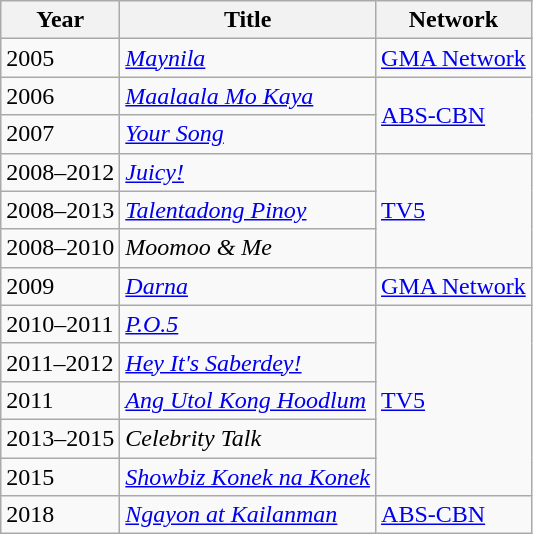<table class="wikitable">
<tr>
<th>Year</th>
<th>Title</th>
<th>Network</th>
</tr>
<tr>
<td>2005</td>
<td><em><a href='#'>Maynila</a></em></td>
<td><a href='#'>GMA Network</a></td>
</tr>
<tr>
<td>2006</td>
<td><em><a href='#'>Maalaala Mo Kaya</a></em></td>
<td rowspan="2"><a href='#'>ABS-CBN</a></td>
</tr>
<tr>
<td>2007</td>
<td><em><a href='#'>Your Song</a></em></td>
</tr>
<tr>
<td>2008–2012</td>
<td><em><a href='#'>Juicy!</a></em></td>
<td rowspan="3"><a href='#'>TV5</a></td>
</tr>
<tr>
<td>2008–2013</td>
<td><em><a href='#'>Talentadong Pinoy</a></em></td>
</tr>
<tr>
<td>2008–2010</td>
<td><em>Moomoo & Me</em></td>
</tr>
<tr>
<td>2009</td>
<td><em><a href='#'>Darna</a></em></td>
<td><a href='#'>GMA Network</a></td>
</tr>
<tr>
<td>2010–2011</td>
<td><em><a href='#'>P.O.5</a></em></td>
<td rowspan="5"><a href='#'>TV5</a></td>
</tr>
<tr>
<td>2011–2012</td>
<td><em><a href='#'>Hey It's Saberdey!</a></em></td>
</tr>
<tr>
<td>2011</td>
<td><em><a href='#'>Ang Utol Kong Hoodlum</a></em></td>
</tr>
<tr>
<td>2013–2015</td>
<td><em>Celebrity Talk</em></td>
</tr>
<tr>
<td>2015</td>
<td><em><a href='#'>Showbiz Konek na Konek</a></em></td>
</tr>
<tr>
<td>2018</td>
<td><em><a href='#'>Ngayon at Kailanman</a></em></td>
<td><a href='#'>ABS-CBN</a></td>
</tr>
</table>
